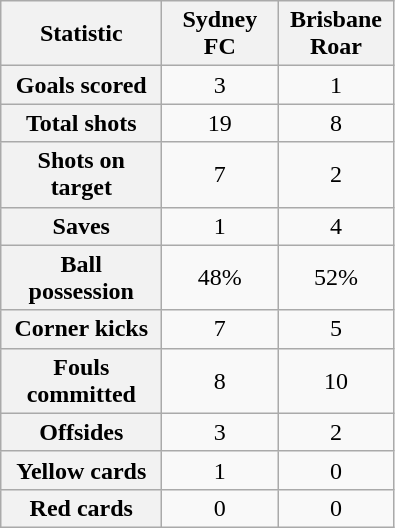<table class="wikitable plainrowheaders" style="text-align:center">
<tr>
<th scope="col" style="width:100px">Statistic</th>
<th scope="col" style="width:70px">Sydney FC</th>
<th scope="col" style="width:70px">Brisbane Roar</th>
</tr>
<tr>
<th scope=row>Goals scored</th>
<td>3</td>
<td>1</td>
</tr>
<tr>
<th scope=row>Total shots</th>
<td>19</td>
<td>8</td>
</tr>
<tr>
<th scope=row>Shots on target</th>
<td>7</td>
<td>2</td>
</tr>
<tr>
<th scope=row>Saves</th>
<td>1</td>
<td>4</td>
</tr>
<tr>
<th scope=row>Ball possession</th>
<td>48%</td>
<td>52%</td>
</tr>
<tr>
<th scope=row>Corner kicks</th>
<td>7</td>
<td>5</td>
</tr>
<tr>
<th scope=row>Fouls committed</th>
<td>8</td>
<td>10</td>
</tr>
<tr>
<th scope=row>Offsides</th>
<td>3</td>
<td>2</td>
</tr>
<tr>
<th scope=row>Yellow cards</th>
<td>1</td>
<td>0</td>
</tr>
<tr>
<th scope=row>Red cards</th>
<td>0</td>
<td>0</td>
</tr>
</table>
